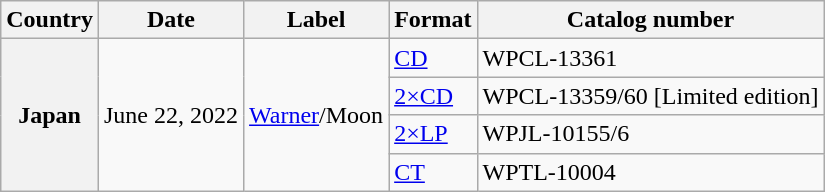<table class="wikitable plainrowheaders">
<tr>
<th>Country</th>
<th>Date</th>
<th>Label</th>
<th>Format</th>
<th>Catalog number</th>
</tr>
<tr>
<th scope="row" rowspan="4">Japan</th>
<td rowspan="4">June 22, 2022</td>
<td rowspan="4"><a href='#'>Warner</a>/Moon</td>
<td><a href='#'>CD</a></td>
<td>WPCL-13361</td>
</tr>
<tr>
<td><a href='#'>2×CD</a></td>
<td>WPCL-13359/60 [Limited edition]</td>
</tr>
<tr>
<td><a href='#'>2×LP</a></td>
<td>WPJL-10155/6</td>
</tr>
<tr>
<td><a href='#'>CT</a></td>
<td>WPTL-10004</td>
</tr>
</table>
